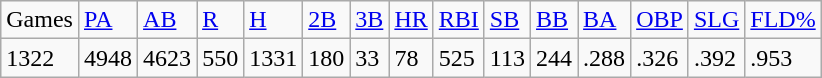<table class="wikitable">
<tr>
<td>Games</td>
<td><a href='#'>PA</a></td>
<td><a href='#'>AB</a></td>
<td><a href='#'>R</a></td>
<td><a href='#'>H</a></td>
<td><a href='#'>2B</a></td>
<td><a href='#'>3B</a></td>
<td><a href='#'>HR</a></td>
<td><a href='#'>RBI</a></td>
<td><a href='#'>SB</a></td>
<td><a href='#'>BB</a></td>
<td><a href='#'>BA</a></td>
<td><a href='#'>OBP</a></td>
<td><a href='#'>SLG</a></td>
<td><a href='#'>FLD%</a></td>
</tr>
<tr>
<td>1322</td>
<td>4948</td>
<td>4623</td>
<td>550</td>
<td>1331</td>
<td>180</td>
<td>33</td>
<td>78</td>
<td>525</td>
<td>113</td>
<td>244</td>
<td>.288</td>
<td>.326</td>
<td>.392</td>
<td>.953</td>
</tr>
</table>
